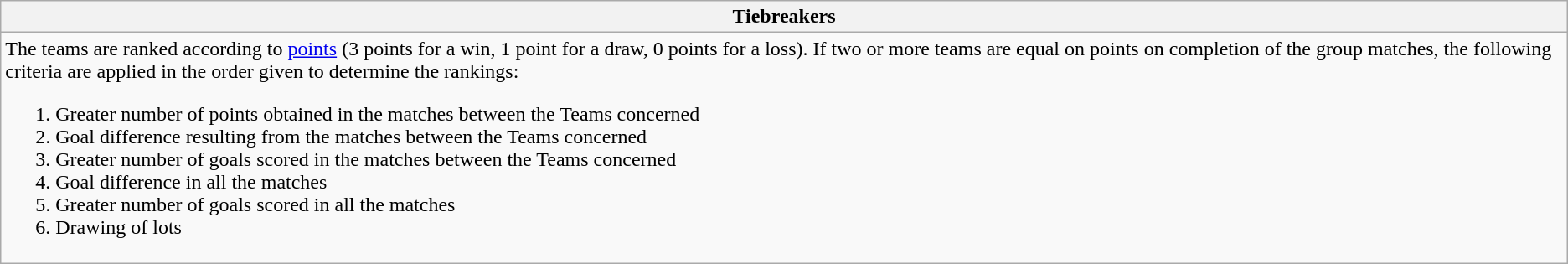<table class="wikitable collapsible">
<tr>
<th>Tiebreakers</th>
</tr>
<tr>
<td>The teams are ranked according to <a href='#'>points</a> (3 points for a win, 1 point for a draw, 0 points for a loss). If two or more teams are equal on points on completion of the group matches, the following criteria are applied in the order given to determine the rankings:<br><ol><li>Greater number of points obtained in the matches between the Teams concerned</li><li>Goal difference resulting from the matches between the Teams concerned</li><li>Greater number of goals scored in the matches between the Teams concerned</li><li>Goal difference in all the matches</li><li>Greater number of goals scored in all the matches</li><li>Drawing of lots</li></ol></td>
</tr>
</table>
